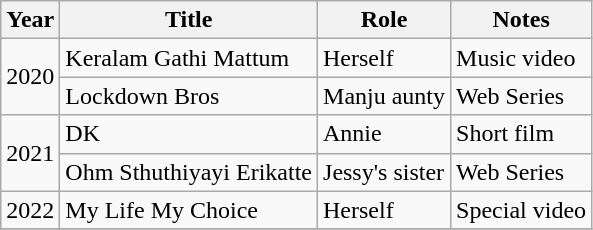<table class="wikitable sortable">
<tr>
<th>Year</th>
<th>Title</th>
<th>Role</th>
<th>Notes</th>
</tr>
<tr>
<td rowspan="2">2020</td>
<td>Keralam Gathi Mattum</td>
<td>Herself</td>
<td>Music video</td>
</tr>
<tr>
<td>Lockdown Bros</td>
<td>Manju aunty</td>
<td>Web Series</td>
</tr>
<tr>
<td rowspan="2">2021</td>
<td>DK</td>
<td>Annie</td>
<td>Short film</td>
</tr>
<tr>
<td>Ohm Sthuthiyayi Erikatte</td>
<td>Jessy's sister</td>
<td>Web Series</td>
</tr>
<tr>
<td>2022</td>
<td>My Life My Choice</td>
<td>Herself</td>
<td>Special video</td>
</tr>
<tr>
</tr>
</table>
